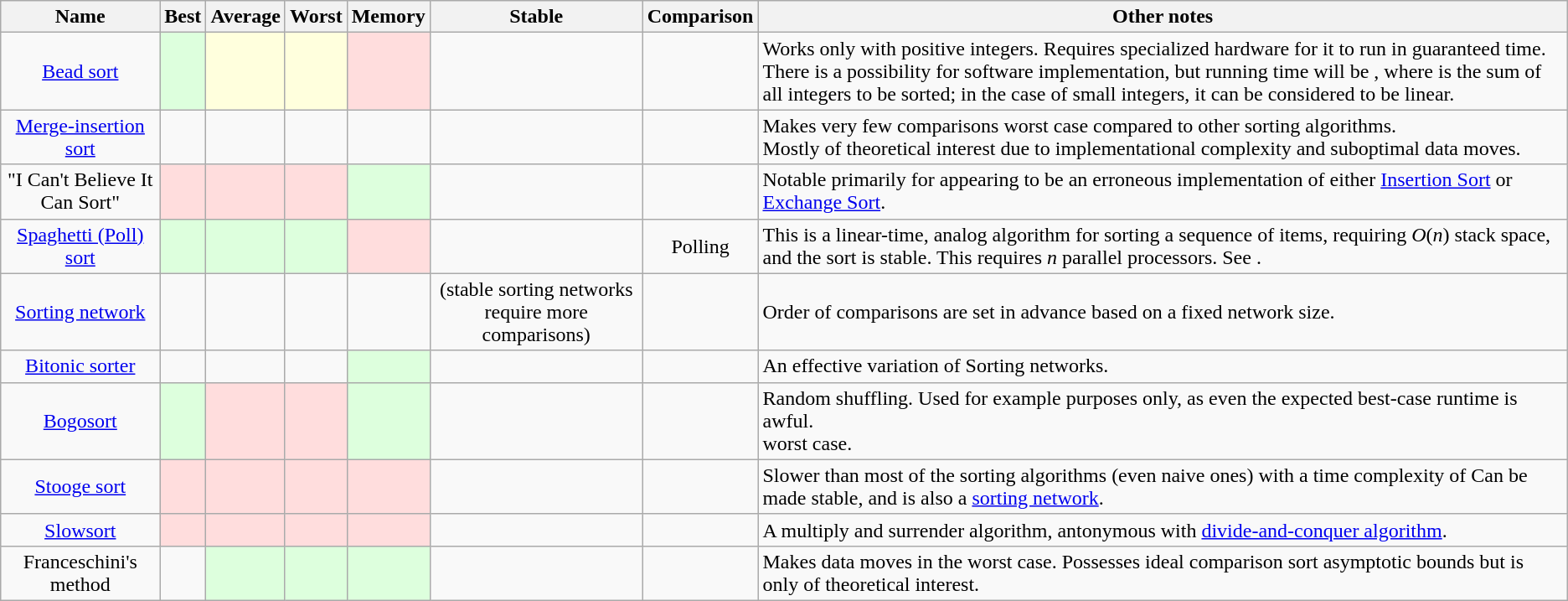<table class="wikitable sortable">
<tr>
<th>Name</th>
<th>Best</th>
<th>Average</th>
<th>Worst</th>
<th>Memory</th>
<th>Stable</th>
<th>Comparison</th>
<th>Other notes</th>
</tr>
<tr align="center">
<td><a href='#'>Bead sort</a></td>
<td style="background:#dfd"></td>
<td style="background:#ffd"></td>
<td style="background:#ffd"></td>
<td style="background:#fdd"></td>
<td></td>
<td></td>
<td align="left">Works only with positive integers. Requires specialized hardware for it to run in guaranteed  time. There is a possibility for software implementation, but running time will be , where  is the sum of all integers to be sorted; in the case of small integers, it can be considered to be linear.</td>
</tr>
<tr align="center">
<td><a href='#'>Merge-insertion sort</a></td>
<td></td>
<td></td>
<td></td>
<td></td>
<td></td>
<td></td>
<td align="left">Makes very few comparisons worst case compared to other sorting algorithms.<br>Mostly of theoretical interest due to implementational complexity and suboptimal data moves.</td>
</tr>
<tr align="center">
<td>"I Can't Believe It Can Sort"</td>
<td style="background:#fdd"></td>
<td style="background:#fdd"></td>
<td style="background:#fdd"></td>
<td style="background:#dfd"></td>
<td></td>
<td></td>
<td align="left">Notable primarily for appearing to be an erroneous implementation of either <a href='#'>Insertion Sort</a> or <a href='#'>Exchange Sort</a>.</td>
</tr>
<tr align="center">
<td><a href='#'>Spaghetti (Poll) sort</a></td>
<td style="background:#dfd"></td>
<td style="background:#dfd"></td>
<td style="background:#dfd"></td>
<td style="background:#fdd"></td>
<td></td>
<td>Polling</td>
<td align="left">This is a linear-time, analog algorithm for sorting a sequence of items, requiring <em>O</em>(<em>n</em>) stack space, and the sort is stable. This requires <em>n</em> parallel processors. See .</td>
</tr>
<tr align="center">
<td><a href='#'>Sorting network</a></td>
<td></td>
<td></td>
<td></td>
<td></td>
<td> (stable sorting networks require more comparisons)</td>
<td></td>
<td align="left">Order of comparisons are set in advance based on a fixed network size.</td>
</tr>
<tr align="center">
<td><a href='#'>Bitonic sorter</a></td>
<td></td>
<td></td>
<td></td>
<td style="background:#dfd"></td>
<td></td>
<td></td>
<td align="left">An effective variation of Sorting networks. </td>
</tr>
<tr align="center">
<td><a href='#'>Bogosort</a></td>
<td style="background:#dfd"></td>
<td style="background:#fdd"></td>
<td style="background:#fdd"></td>
<td style="background:#dfd"></td>
<td></td>
<td></td>
<td align=left>Random shuffling. Used for example purposes only, as even the expected best-case runtime is awful.<br> worst case.</td>
</tr>
<tr align="center">
<td><a href='#'>Stooge sort</a></td>
<td style="background:#fdd"></td>
<td style="background:#fdd"></td>
<td style="background:#fdd"></td>
<td style="background:#fdd"></td>
<td></td>
<td></td>
<td align="left">Slower than most of the sorting algorithms (even naive ones) with a time complexity of  Can be made stable, and is also a <a href='#'>sorting network</a>.</td>
</tr>
<tr align="center">
<td><a href='#'>Slowsort</a></td>
<td style="background:#fdd"></td>
<td style="background:#fdd"></td>
<td style="background:#fdd"></td>
<td style="background:#fdd"></td>
<td></td>
<td></td>
<td align="left">A multiply and surrender algorithm, antonymous with <a href='#'>divide-and-conquer algorithm</a>.</td>
</tr>
<tr align="center">
<td>Franceschini's method</td>
<td></td>
<td style="background:#dfd"></td>
<td style="background:#dfd"></td>
<td style="background:#dfd"></td>
<td></td>
<td></td>
<td align="left">Makes  data moves in the worst case.  Possesses ideal comparison sort asymptotic bounds but is only of theoretical interest.</td>
</tr>
</table>
